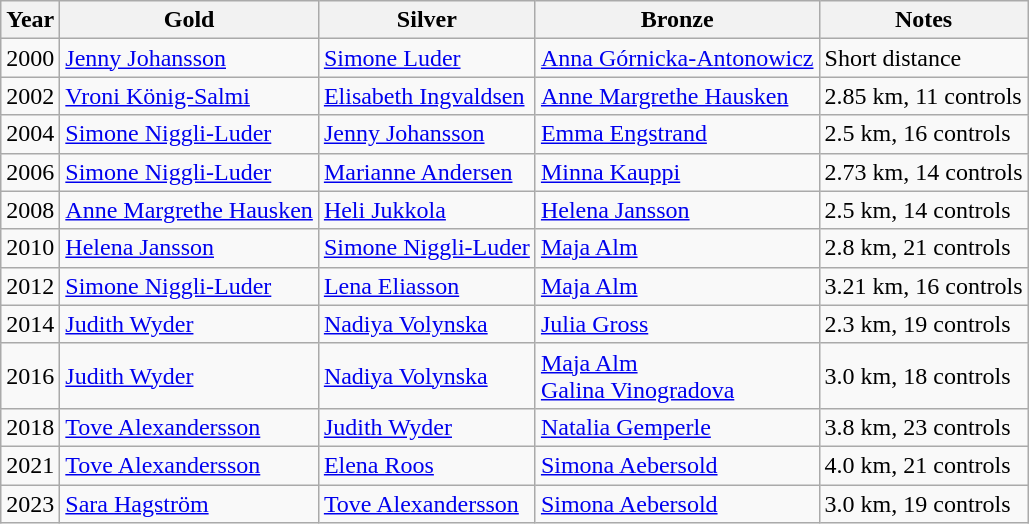<table class="wikitable">
<tr>
<th>Year</th>
<th>Gold</th>
<th>Silver</th>
<th>Bronze</th>
<th>Notes</th>
</tr>
<tr>
<td>2000</td>
<td> <a href='#'>Jenny Johansson</a></td>
<td> <a href='#'>Simone Luder</a></td>
<td> <a href='#'>Anna Górnicka-Antonowicz</a></td>
<td>Short distance</td>
</tr>
<tr>
<td>2002</td>
<td> <a href='#'>Vroni König-Salmi</a></td>
<td> <a href='#'>Elisabeth Ingvaldsen</a></td>
<td> <a href='#'>Anne Margrethe Hausken</a></td>
<td>2.85 km, 11 controls</td>
</tr>
<tr>
<td>2004</td>
<td> <a href='#'>Simone Niggli-Luder</a></td>
<td> <a href='#'>Jenny Johansson</a></td>
<td> <a href='#'>Emma Engstrand</a></td>
<td>2.5 km, 16 controls</td>
</tr>
<tr>
<td>2006</td>
<td> <a href='#'>Simone Niggli-Luder</a></td>
<td> <a href='#'>Marianne Andersen</a></td>
<td> <a href='#'>Minna Kauppi</a></td>
<td>2.73 km, 14 controls</td>
</tr>
<tr>
<td>2008</td>
<td> <a href='#'>Anne Margrethe Hausken</a></td>
<td> <a href='#'>Heli Jukkola</a></td>
<td> <a href='#'>Helena Jansson</a></td>
<td>2.5 km, 14 controls</td>
</tr>
<tr>
<td>2010</td>
<td> <a href='#'>Helena Jansson</a></td>
<td> <a href='#'>Simone Niggli-Luder</a></td>
<td> <a href='#'>Maja Alm</a></td>
<td>2.8 km, 21 controls</td>
</tr>
<tr>
<td>2012</td>
<td> <a href='#'>Simone Niggli-Luder</a></td>
<td> <a href='#'>Lena Eliasson</a></td>
<td> <a href='#'>Maja Alm</a></td>
<td>3.21 km, 16 controls</td>
</tr>
<tr>
<td>2014</td>
<td> <a href='#'>Judith Wyder</a></td>
<td> <a href='#'>Nadiya Volynska</a></td>
<td> <a href='#'>Julia Gross</a></td>
<td>2.3 km, 19 controls</td>
</tr>
<tr>
<td>2016</td>
<td> <a href='#'>Judith Wyder</a></td>
<td> <a href='#'>Nadiya Volynska</a></td>
<td> <a href='#'>Maja Alm</a><br> <a href='#'>Galina Vinogradova</a></td>
<td>3.0 km, 18 controls</td>
</tr>
<tr>
<td>2018</td>
<td> <a href='#'>Tove Alexandersson</a></td>
<td> <a href='#'>Judith Wyder</a></td>
<td> <a href='#'>Natalia Gemperle</a></td>
<td>3.8 km, 23 controls</td>
</tr>
<tr>
<td>2021</td>
<td> <a href='#'>Tove Alexandersson</a></td>
<td> <a href='#'>Elena Roos</a></td>
<td> <a href='#'>Simona Aebersold</a></td>
<td>4.0 km, 21 controls</td>
</tr>
<tr>
<td>2023</td>
<td> <a href='#'>Sara Hagström</a></td>
<td> <a href='#'>Tove Alexandersson</a></td>
<td> <a href='#'>Simona Aebersold</a></td>
<td>3.0 km, 19 controls</td>
</tr>
</table>
